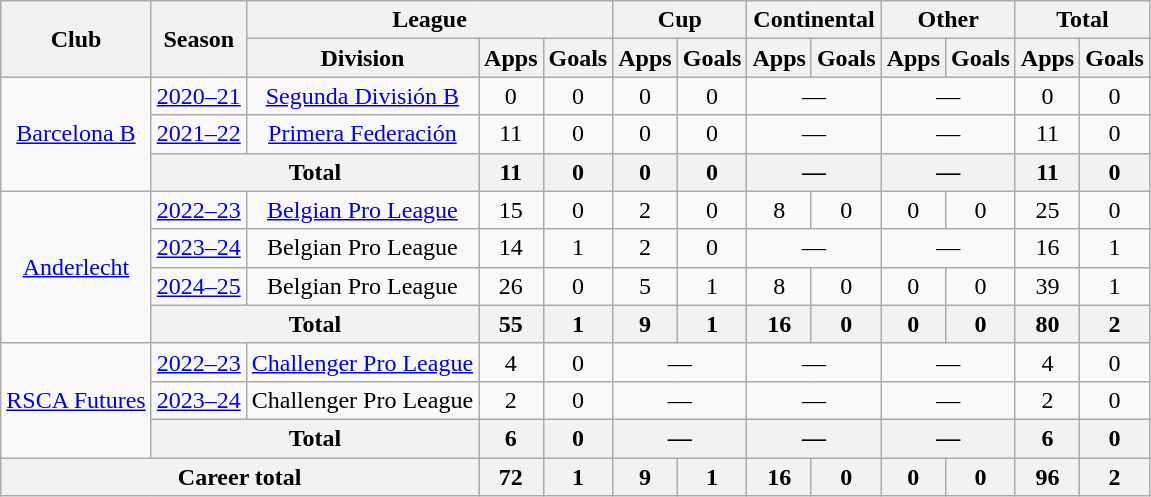<table class="wikitable" style="text-align:center">
<tr>
<th rowspan="2">Club</th>
<th rowspan="2">Season</th>
<th colspan="3">League</th>
<th colspan="2">Cup</th>
<th colspan="2">Continental</th>
<th colspan="2">Other</th>
<th colspan="2">Total</th>
</tr>
<tr>
<th>Division</th>
<th>Apps</th>
<th>Goals</th>
<th>Apps</th>
<th>Goals</th>
<th>Apps</th>
<th>Goals</th>
<th>Apps</th>
<th>Goals</th>
<th>Apps</th>
<th>Goals</th>
</tr>
<tr>
<td rowspan="3"><a href='#'>Barcelona B</a></td>
<td><a href='#'>2020–21</a></td>
<td><a href='#'>Segunda División B</a></td>
<td>0</td>
<td>0</td>
<td>0</td>
<td>0</td>
<td colspan="2">—</td>
<td colspan="2">—</td>
<td>0</td>
<td>0</td>
</tr>
<tr>
<td><a href='#'>2021–22</a></td>
<td><a href='#'>Primera Federación</a></td>
<td>11</td>
<td>0</td>
<td>0</td>
<td>0</td>
<td colspan="2">—</td>
<td colspan="2">—</td>
<td>11</td>
<td>0</td>
</tr>
<tr>
<th colspan="2">Total</th>
<th>11</th>
<th>0</th>
<th>0</th>
<th>0</th>
<th colspan="2">—</th>
<th colspan="2">—</th>
<th>11</th>
<th>0</th>
</tr>
<tr>
<td rowspan="4"><a href='#'>Anderlecht</a></td>
<td><a href='#'>2022–23</a></td>
<td><a href='#'>Belgian Pro League</a></td>
<td>15</td>
<td>0</td>
<td>2</td>
<td>0</td>
<td>8</td>
<td>0</td>
<td>0</td>
<td>0</td>
<td>25</td>
<td>0</td>
</tr>
<tr>
<td><a href='#'>2023–24</a></td>
<td>Belgian Pro League</td>
<td>14</td>
<td>1</td>
<td>2</td>
<td>0</td>
<td colspan="2">—</td>
<td colspan="2">—</td>
<td>16</td>
<td>1</td>
</tr>
<tr>
<td><a href='#'>2024–25</a></td>
<td>Belgian Pro League</td>
<td>26</td>
<td>0</td>
<td>5</td>
<td>1</td>
<td>8</td>
<td>0</td>
<td>0</td>
<td>0</td>
<td>39</td>
<td>1</td>
</tr>
<tr>
<th colspan="2">Total</th>
<th>55</th>
<th>1</th>
<th>9</th>
<th>1</th>
<th>16</th>
<th>0</th>
<th>0</th>
<th>0</th>
<th>80</th>
<th>2</th>
</tr>
<tr>
<td rowspan="3"><a href='#'>RSCA Futures</a></td>
<td><a href='#'>2022–23</a></td>
<td><a href='#'>Challenger Pro League</a></td>
<td>4</td>
<td>0</td>
<td colspan="2">—</td>
<td colspan="2">—</td>
<td colspan="2">—</td>
<td>4</td>
<td>0</td>
</tr>
<tr>
<td><a href='#'>2023–24</a></td>
<td>Challenger Pro League</td>
<td>2</td>
<td>0</td>
<td colspan="2">—</td>
<td colspan="2">—</td>
<td colspan="2">—</td>
<td>2</td>
<td>0</td>
</tr>
<tr>
<th colspan="2">Total</th>
<th>6</th>
<th>0</th>
<th colspan="2">—</th>
<th colspan="2">—</th>
<th colspan="2">—</th>
<th>6</th>
<th>0</th>
</tr>
<tr>
<th colspan="3">Career total</th>
<th>72</th>
<th>1</th>
<th>9</th>
<th>1</th>
<th>16</th>
<th>0</th>
<th>0</th>
<th>0</th>
<th>96</th>
<th>2</th>
</tr>
</table>
